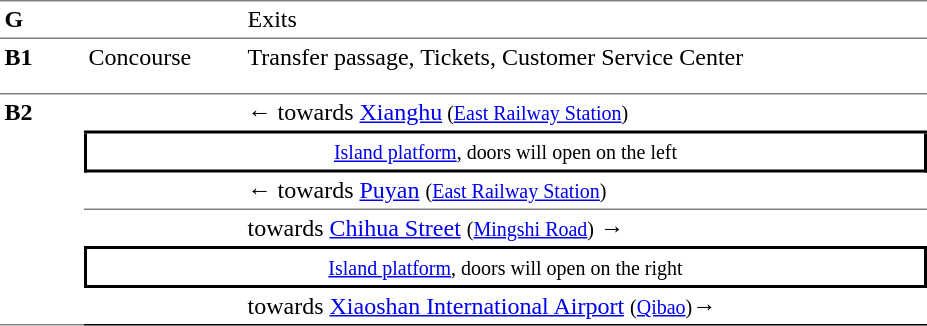<table border="0" cellspacing="0" cellpadding="3">
<tr>
<td style="border-bottom:solid 1px gray;border-top:solid 1px gray;width:50px;vertical-align:top;"><strong>G</strong></td>
<td style="border-top:solid 1px gray;border-bottom:solid 1px gray;width:100px;vertical-align:top;"></td>
<td style="border-top:solid 1px gray;border-bottom:solid 1px gray;width:450px;vertical-align:top;">Exits</td>
</tr>
<tr>
<td rowspan="3" style="border-bottom:solid 1px gray;vertical-align:top;"><strong>B1</strong></td>
<td rowspan="3" style="border-bottom:solid 1px gray;vertical-align:top;">Concourse</td>
<td>Transfer passage, Tickets, Customer Service Center</td>
</tr>
<tr>
<td></td>
</tr>
<tr>
<td style="border-bottom:solid 1px gray;"></td>
</tr>
<tr>
<td rowspan="6" style="border-bottom:solid 1px gray;vertical-align:top;"><strong>B2</strong></td>
<td style="border-bottom:solid 2px black;"></td>
<td style="border-bottom:solid 2px black;">←  towards <a href='#'>Xianghu</a><small> (<a href='#'>East Railway Station</a>)</small></td>
</tr>
<tr>
<td colspan="2" style="border-right:solid 2px black;border-left:solid 2px black;border-bottom:solid 2px black;text-align:center;"><small><a href='#'>Island platform</a>, doors will open on the left</small></td>
</tr>
<tr>
<td style="border-bottom:solid 1px gray;"></td>
<td style="border-bottom:solid 1px gray;">←  towards <a href='#'>Puyan</a> <small>(<a href='#'>East Railway Station</a>) </small></td>
</tr>
<tr>
<td></td>
<td>  towards <a href='#'>Chihua Street</a> <small>(<a href='#'>Mingshi Road</a>)</small> →</td>
</tr>
<tr>
<td colspan="2" style="border-top:solid 2px black;border-right:solid 2px black;border-left:solid 2px black;border-bottom:solid 2px black;text-align:center;"><small><a href='#'>Island platform</a>, doors will open on the right</small></td>
</tr>
<tr>
<td style="border-bottom:solid 1px black;"></td>
<td style="border-bottom:solid 1px black;">  towards <a href='#'>Xiaoshan International Airport</a> <small>(<a href='#'>Qibao</a>)</small>→</td>
</tr>
</table>
